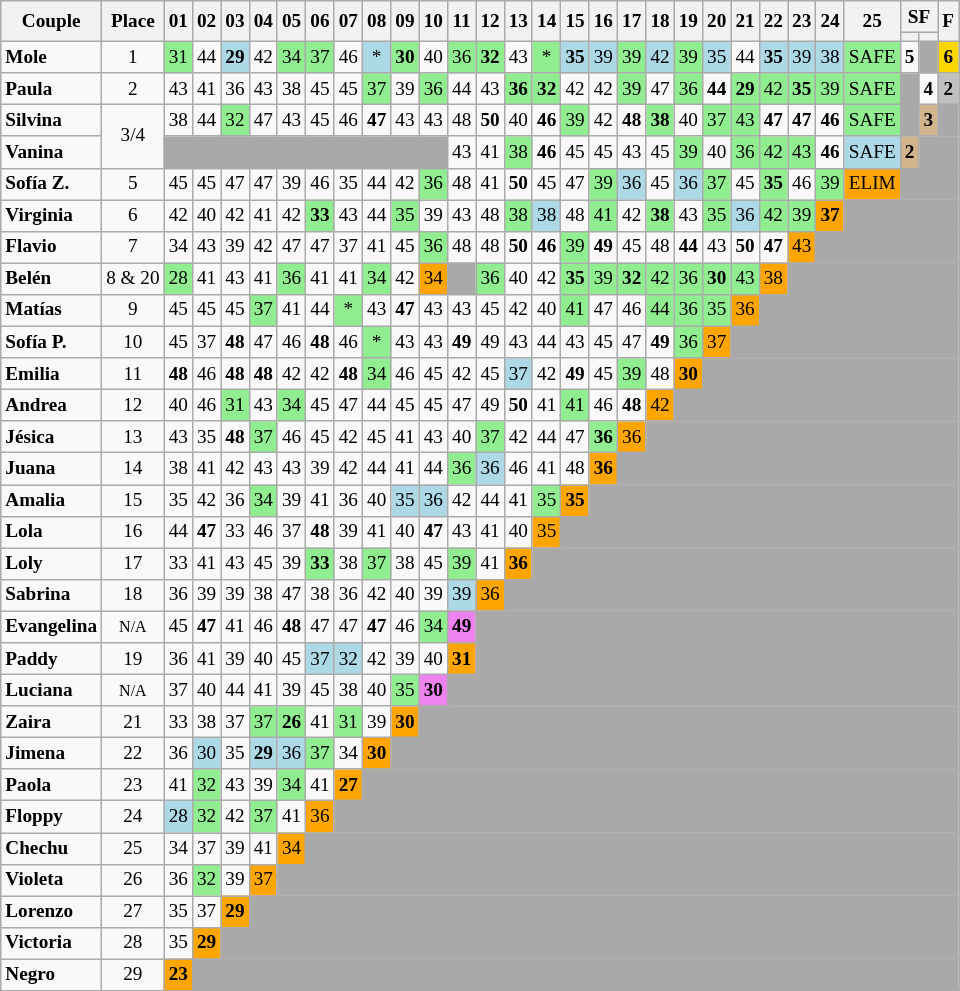<table class="wikitable sortable" style="font-size:80%; text-align:center;">
<tr>
<th rowspan=2>Couple</th>
<th rowspan=2>Place</th>
<th rowspan=2>01</th>
<th rowspan=2>02</th>
<th rowspan=2>03</th>
<th rowspan=2>04</th>
<th rowspan=2>05</th>
<th rowspan=2>06</th>
<th rowspan=2>07</th>
<th rowspan=2>08</th>
<th rowspan=2>09</th>
<th rowspan=2>10</th>
<th rowspan=2>11</th>
<th rowspan=2>12</th>
<th rowspan=2>13</th>
<th rowspan=2>14</th>
<th rowspan=2>15</th>
<th rowspan=2>16</th>
<th rowspan=2>17</th>
<th rowspan=2>18</th>
<th rowspan=2>19</th>
<th rowspan=2>20</th>
<th rowspan=2>21</th>
<th rowspan=2>22</th>
<th rowspan=2>23</th>
<th rowspan=2>24</th>
<th rowspan=2>25</th>
<th colspan=2>SF</th>
<th rowspan=2>F</th>
</tr>
<tr>
<th></th>
<th></th>
</tr>
<tr>
<td style="text-align:left;"><strong>Mole</strong></td>
<td>1</td>
<td bgcolor=lightgreen>31</td>
<td>44</td>
<td bgcolor=lightblue><span><strong>29</strong></span></td>
<td>42</td>
<td bgcolor=lightgreen>34</td>
<td bgcolor=lightgreen>37</td>
<td>46</td>
<td bgcolor=lightblue>*</td>
<td bgcolor=lightgreen><span><strong>30</strong></span></td>
<td>40</td>
<td bgcolor=lightgreen>36</td>
<td bgcolor=lightgreen><span><strong>32</strong></span></td>
<td>43</td>
<td bgcolor=lightgreen>*</td>
<td bgcolor=lightblue><span><strong>35</strong></span></td>
<td bgcolor=lightblue>39</td>
<td bgcolor=lightgreen>39</td>
<td bgcolor=lightblue>42</td>
<td bgcolor=lightgreen>39</td>
<td bgcolor=lightblue>35</td>
<td>44</td>
<td bgcolor=lightblue><span><strong>35</strong></span></td>
<td bgcolor=lightblue>39</td>
<td bgcolor=lightblue>38</td>
<td bgcolor=lightgreen>SAFE</td>
<td><span><strong>5</strong></span></td>
<td bgcolor="darkgray"></td>
<td bgcolor=gold><span><strong>6</strong></span></td>
</tr>
<tr>
<td style="text-align:left;"><strong>Paula</strong></td>
<td>2</td>
<td>43</td>
<td>41</td>
<td>36</td>
<td>43</td>
<td>38</td>
<td>45</td>
<td>45</td>
<td bgcolor=lightgreen>37</td>
<td>39</td>
<td bgcolor=lightgreen>36</td>
<td>44</td>
<td>43</td>
<td bgcolor=lightgreen><span><strong>36</strong></span></td>
<td bgcolor=lightgreen><span><strong>32</strong></span></td>
<td>42</td>
<td>42</td>
<td bgcolor=lightgreen>39</td>
<td>47</td>
<td bgcolor=lightgreen>36</td>
<td><span><strong>44</strong></span></td>
<td bgcolor=lightgreen><span><strong>29</strong></span></td>
<td bgcolor=lightgreen>42</td>
<td bgcolor=lightgreen><span><strong>35</strong></span></td>
<td bgcolor=lightgreen>39</td>
<td bgcolor=lightgreen>SAFE</td>
<td bgcolor="darkgray"></td>
<td><span><strong>4</strong></span></td>
<td bgcolor=silver><span><strong>2</strong></span></td>
</tr>
<tr>
<td style="text-align:left;"><strong>Silvina</strong></td>
<td rowspan="2">3/4</td>
<td>38</td>
<td>44</td>
<td bgcolor=lightgreen>32</td>
<td>47</td>
<td>43</td>
<td>45</td>
<td>46</td>
<td><span><strong>47</strong></span></td>
<td>43</td>
<td>43</td>
<td>48</td>
<td><span><strong>50</strong></span></td>
<td>40</td>
<td><span><strong>46</strong></span></td>
<td bgcolor=lightgreen>39</td>
<td>42</td>
<td><span><strong>48</strong></span></td>
<td bgcolor=lightgreen><span><strong>38</strong></span></td>
<td>40</td>
<td bgcolor=lightgreen>37</td>
<td bgcolor=lightgreen>43</td>
<td><span><strong>47</strong></span></td>
<td><span><strong>47</strong></span></td>
<td><span><strong>46</strong></span></td>
<td bgcolor=lightgreen>SAFE</td>
<td bgcolor="darkgray"></td>
<td bgcolor=tan><span><strong>3</strong></span></td>
<td bgcolor="darkgray" colspan=2></td>
</tr>
<tr>
<td style="text-align:left;"><strong>Vanina</strong></td>
<td bgcolor="darkgray" colspan=10></td>
<td>43</td>
<td>41</td>
<td bgcolor=lightgreen>38</td>
<td><span><strong>46</strong></span></td>
<td>45</td>
<td>45</td>
<td>43</td>
<td>45</td>
<td bgcolor=lightgreen>39</td>
<td>40</td>
<td bgcolor=lightgreen>36</td>
<td bgcolor=lightgreen>42</td>
<td bgcolor=lightgreen>43</td>
<td><span><strong>46</strong></span></td>
<td bgcolor=lightblue>SAFE</td>
<td bgcolor=tan><span><strong>2</strong></span></td>
<td bgcolor="darkgray" colspan=3></td>
</tr>
<tr>
<td style="text-align:left;"><strong>Sofía Z.</strong></td>
<td>5</td>
<td>45</td>
<td>45</td>
<td>47</td>
<td>47</td>
<td>39</td>
<td>46</td>
<td>35</td>
<td>44</td>
<td>42</td>
<td bgcolor=lightgreen>36</td>
<td>48</td>
<td>41</td>
<td><span><strong>50</strong></span></td>
<td>45</td>
<td>47</td>
<td bgcolor=lightgreen>39</td>
<td bgcolor=lightblue>36</td>
<td>45</td>
<td bgcolor=lightblue>36</td>
<td bgcolor=lightgreen>37</td>
<td>45</td>
<td bgcolor=lightgreen><span><strong>35</strong></span></td>
<td>46</td>
<td bgcolor=lightgreen>39</td>
<td bgcolor=orange>ELIM</td>
<td bgcolor="darkgray" colspan=3></td>
</tr>
<tr>
<td style="text-align:left;"><strong>Virginia</strong></td>
<td>6</td>
<td>42</td>
<td>40</td>
<td>42</td>
<td>41</td>
<td>42</td>
<td bgcolor=lightgreen><span><strong>33</strong></span></td>
<td>43</td>
<td>44</td>
<td bgcolor=lightgreen>35</td>
<td>39</td>
<td>43</td>
<td>48</td>
<td bgcolor=lightgreen>38</td>
<td bgcolor=lightblue>38</td>
<td>48</td>
<td bgcolor=lightgreen>41</td>
<td>42</td>
<td bgcolor=lightgreen><span><strong>38</strong></span></td>
<td>43</td>
<td bgcolor=lightgreen>35</td>
<td bgcolor=lightblue>36</td>
<td bgcolor=lightgreen>42</td>
<td bgcolor=lightgreen>39</td>
<td bgcolor=orange><span><strong>37</strong></span></td>
<td bgcolor="darkgray" colspan=4></td>
</tr>
<tr>
<td style="text-align:left;"><strong>Flavio</strong></td>
<td>7</td>
<td>34</td>
<td>43</td>
<td>39</td>
<td>42</td>
<td>47</td>
<td>47</td>
<td>37</td>
<td>41</td>
<td>45</td>
<td bgcolor=lightgreen>36</td>
<td>48</td>
<td>48</td>
<td><span><strong>50</strong></span></td>
<td><span><strong>46</strong></span></td>
<td bgcolor=lightgreen>39</td>
<td><span><strong>49</strong></span></td>
<td>45</td>
<td>48</td>
<td><span><strong>44</strong></span></td>
<td>43</td>
<td><span><strong>50</strong></span></td>
<td><span><strong>47</strong></span></td>
<td bgcolor=orange>43</td>
<td bgcolor="darkgray" colspan=5></td>
</tr>
<tr>
<td style="text-align:left;"><strong>Belén</strong></td>
<td>8 & 20</td>
<td bgcolor=lightgreen>28</td>
<td>41</td>
<td>43</td>
<td>41</td>
<td bgcolor=lightgreen>36</td>
<td>41</td>
<td>41</td>
<td bgcolor=lightgreen>34</td>
<td>42</td>
<td bgcolor=orange>34</td>
<td bgcolor=darkgray></td>
<td bgcolor=lightgreen>36</td>
<td>40</td>
<td>42</td>
<td bgcolor=lightgreen><span><strong>35</strong></span></td>
<td bgcolor=lightgreen>39</td>
<td bgcolor=lightgreen><span><strong>32</strong></span></td>
<td bgcolor=lightgreen>42</td>
<td bgcolor=lightgreen>36</td>
<td bgcolor=lightgreen><span><strong>30</strong></span></td>
<td bgcolor=lightgreen>43</td>
<td bgcolor=orange>38</td>
<td bgcolor="darkgray" colspan=6></td>
</tr>
<tr>
<td style="text-align:left;"><strong>Matías</strong></td>
<td>9</td>
<td>45</td>
<td>45</td>
<td>45</td>
<td bgcolor=lightgreen>37</td>
<td>41</td>
<td>44</td>
<td bgcolor=lightgreen>*</td>
<td>43</td>
<td><span><strong>47</strong></span></td>
<td>43</td>
<td>43</td>
<td>45</td>
<td>42</td>
<td>40</td>
<td bgcolor=lightgreen>41</td>
<td>47</td>
<td>46</td>
<td bgcolor=lightgreen>44</td>
<td bgcolor=lightgreen>36</td>
<td bgcolor=lightgreen>35</td>
<td bgcolor=orange>36</td>
<td bgcolor="darkgray" colspan=7></td>
</tr>
<tr>
<td style="text-align:left;"><strong>Sofía P.</strong></td>
<td>10</td>
<td>45</td>
<td>37</td>
<td><span><strong>48</strong></span></td>
<td>47</td>
<td>46</td>
<td><span><strong>48</strong></span></td>
<td>46</td>
<td bgcolor=lightgreen>*</td>
<td>43</td>
<td>43</td>
<td><span><strong>49</strong></span></td>
<td>49</td>
<td>43</td>
<td>44</td>
<td>43</td>
<td>45</td>
<td>47</td>
<td><span><strong>49</strong></span></td>
<td bgcolor=lightgreen>36</td>
<td bgcolor=orange>37</td>
<td bgcolor="darkgray" colspan=8></td>
</tr>
<tr>
<td style="text-align:left;"><strong>Emilia</strong></td>
<td>11</td>
<td><span><strong>48</strong></span></td>
<td>46</td>
<td><span><strong>48</strong></span></td>
<td><span><strong>48</strong></span></td>
<td>42</td>
<td>42</td>
<td><span><strong>48</strong></span></td>
<td bgcolor=lightgreen>34</td>
<td>46</td>
<td>45</td>
<td>42</td>
<td>45</td>
<td bgcolor=lightblue>37</td>
<td>42</td>
<td><span><strong>49</strong></span></td>
<td>45</td>
<td bgcolor=lightgreen>39</td>
<td>48</td>
<td bgcolor=orange><span><strong>30</strong></span></td>
<td bgcolor="darkgray" colspan=9></td>
</tr>
<tr>
<td style="text-align:left;"><strong>Andrea</strong></td>
<td>12</td>
<td>40</td>
<td>46</td>
<td bgcolor=lightgreen>31</td>
<td>43</td>
<td bgcolor=lightgreen>34</td>
<td>45</td>
<td>47</td>
<td>44</td>
<td>45</td>
<td>45</td>
<td>47</td>
<td>49</td>
<td><span><strong>50</strong></span></td>
<td>41</td>
<td bgcolor=lightgreen>41</td>
<td>46</td>
<td><span><strong>48</strong></span></td>
<td bgcolor=orange>42</td>
<td bgcolor="darkgray" colspan=10></td>
</tr>
<tr>
<td style="text-align:left;"><strong>Jésica</strong></td>
<td>13</td>
<td>43</td>
<td>35</td>
<td><span><strong>48</strong></span></td>
<td bgcolor=lightgreen>37</td>
<td>46</td>
<td>45</td>
<td>42</td>
<td>45</td>
<td>41</td>
<td>43</td>
<td>40</td>
<td bgcolor=lightgreen>37</td>
<td>42</td>
<td>44</td>
<td>47</td>
<td bgcolor=lightgreen><span><strong>36</strong></span></td>
<td bgcolor=orange>36</td>
<td bgcolor="darkgray" colspan=11></td>
</tr>
<tr>
<td style="text-align:left;"><strong>Juana</strong></td>
<td>14</td>
<td>38</td>
<td>41</td>
<td>42</td>
<td>43</td>
<td>43</td>
<td>39</td>
<td>42</td>
<td>44</td>
<td>41</td>
<td>44</td>
<td bgcolor=lightgreen>36</td>
<td bgcolor=lightblue>36</td>
<td>46</td>
<td>41</td>
<td>48</td>
<td bgcolor=orange><span><strong>36</strong></span></td>
<td bgcolor="darkgray" colspan=12></td>
</tr>
<tr>
<td style="text-align:left;"><strong>Amalia</strong></td>
<td>15</td>
<td>35</td>
<td>42</td>
<td>36</td>
<td bgcolor=lightgreen>34</td>
<td>39</td>
<td>41</td>
<td>36</td>
<td>40</td>
<td bgcolor=lightblue>35</td>
<td bgcolor=lightblue>36</td>
<td>42</td>
<td>44</td>
<td>41</td>
<td bgcolor=lightgreen>35</td>
<td bgcolor=orange><span><strong>35</strong></span></td>
<td bgcolor="darkgray" colspan=13></td>
</tr>
<tr>
<td style="text-align:left;"><strong>Lola</strong></td>
<td>16</td>
<td>44</td>
<td><span><strong>47</strong></span></td>
<td>33</td>
<td>46</td>
<td>37</td>
<td><span><strong>48</strong></span></td>
<td>39</td>
<td>41</td>
<td>40</td>
<td><span><strong>47</strong></span></td>
<td>43</td>
<td>41</td>
<td>40</td>
<td bgcolor=orange>35</td>
<td bgcolor="darkgray" colspan=14></td>
</tr>
<tr>
<td style="text-align:left;"><strong>Loly</strong></td>
<td>17</td>
<td>33</td>
<td>41</td>
<td>43</td>
<td>45</td>
<td>39</td>
<td bgcolor=lightgreen><span><strong>33</strong></span></td>
<td>38</td>
<td bgcolor=lightgreen>37</td>
<td>38</td>
<td>45</td>
<td bgcolor=lightgreen>39</td>
<td>41</td>
<td bgcolor=orange><span><strong>36</strong></span></td>
<td bgcolor="darkgray" colspan=15></td>
</tr>
<tr>
<td style="text-align:left;"><strong>Sabrina</strong></td>
<td>18</td>
<td>36</td>
<td>39</td>
<td>39</td>
<td>38</td>
<td>47</td>
<td>38</td>
<td>36</td>
<td>42</td>
<td>40</td>
<td>39</td>
<td bgcolor=lightblue>39</td>
<td bgcolor=orange>36</td>
<td bgcolor="darkgray" colspan=16></td>
</tr>
<tr>
<td style="text-align:left;"><strong>Evangelina</strong></td>
<td><span><small>N/A</small></span></td>
<td>45</td>
<td><span><strong>47</strong></span></td>
<td>41</td>
<td>46</td>
<td><span><strong>48</strong></span></td>
<td>47</td>
<td>47</td>
<td><span><strong>47</strong></span></td>
<td>46</td>
<td bgcolor=lightgreen>34</td>
<td bgcolor=violet><span><strong>49</strong></span></td>
<td bgcolor="darkgray" colspan=17></td>
</tr>
<tr>
<td style="text-align:left;"><strong>Paddy</strong></td>
<td>19</td>
<td>36</td>
<td>41</td>
<td>39</td>
<td>40</td>
<td>45</td>
<td bgcolor=lightblue>37</td>
<td bgcolor=lightblue>32</td>
<td>42</td>
<td>39</td>
<td>40</td>
<td bgcolor=orange><span><strong>31</strong></span></td>
<td bgcolor="darkgray" colspan=17></td>
</tr>
<tr>
<td style="text-align:left;"><strong>Luciana</strong></td>
<td><span><small>N/A</small></span></td>
<td>37</td>
<td>40</td>
<td>44</td>
<td>41</td>
<td>39</td>
<td>45</td>
<td>38</td>
<td>40</td>
<td bgcolor=lightgreen>35</td>
<td bgcolor=violet><span><strong>30</strong></span></td>
<td bgcolor="darkgray" colspan=18></td>
</tr>
<tr>
<td style="text-align:left;"><strong>Zaira</strong></td>
<td>21</td>
<td>33</td>
<td>38</td>
<td>37</td>
<td bgcolor=lightgreen>37</td>
<td bgcolor=lightgreen><span><strong>26</strong></span></td>
<td>41</td>
<td bgcolor=lightgreen>31</td>
<td>39</td>
<td bgcolor=orange><span><strong>30</strong></span></td>
<td bgcolor="darkgray" colspan=19></td>
</tr>
<tr>
<td style="text-align:left;"><strong>Jimena</strong></td>
<td>22</td>
<td>36</td>
<td bgcolor=lightblue>30</td>
<td>35</td>
<td bgcolor=lightblue><span><strong>29</strong></span></td>
<td bgcolor=lightblue>36</td>
<td bgcolor=lightgreen>37</td>
<td>34</td>
<td bgcolor=orange><span><strong>30</strong></span></td>
<td bgcolor="darkgray" colspan=20></td>
</tr>
<tr>
<td style="text-align:left;"><strong>Paola</strong></td>
<td>23</td>
<td>41</td>
<td bgcolor=lightgreen>32</td>
<td>43</td>
<td>39</td>
<td bgcolor=lightgreen>34</td>
<td>41</td>
<td bgcolor=orange><span><strong>27</strong></span></td>
<td bgcolor="darkgray" colspan=21></td>
</tr>
<tr>
<td style="text-align:left;"><strong>Floppy</strong></td>
<td>24</td>
<td bgcolor=lightblue>28</td>
<td bgcolor=lightgreen>32</td>
<td>42</td>
<td bgcolor=lightgreen>37</td>
<td>41</td>
<td bgcolor=orange>36</td>
<td bgcolor="darkgray" colspan=22></td>
</tr>
<tr>
<td style="text-align:left;"><strong>Chechu</strong></td>
<td>25</td>
<td>34</td>
<td>37</td>
<td>39</td>
<td>41</td>
<td bgcolor=orange>34</td>
<td bgcolor="darkgray" colspan=23></td>
</tr>
<tr>
<td style="text-align:left;"><strong>Violeta</strong></td>
<td>26</td>
<td>36</td>
<td bgcolor=lightgreen>32</td>
<td>39</td>
<td bgcolor=orange>37</td>
<td bgcolor="darkgray" colspan=24></td>
</tr>
<tr>
<td style="text-align:left;"><strong>Lorenzo</strong></td>
<td>27</td>
<td>35</td>
<td>37</td>
<td bgcolor=orange><span><strong>29</strong></span></td>
<td bgcolor="darkgray" colspan=25></td>
</tr>
<tr>
<td style="text-align:left;"><strong>Victoria</strong></td>
<td>28</td>
<td>35</td>
<td bgcolor=orange><span><strong>29</strong></span></td>
<td bgcolor="darkgray" colspan=26></td>
</tr>
<tr>
<td style="text-align:left;"><strong>Negro</strong></td>
<td>29</td>
<td bgcolor=orange><span><strong>23</strong></span></td>
<td bgcolor="darkgray" colspan=27></td>
</tr>
</table>
